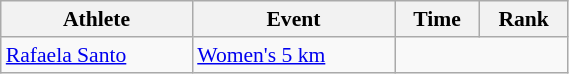<table class="wikitable" style="text-align:center; font-size:90%; width:30%;">
<tr>
<th>Athlete</th>
<th>Event</th>
<th>Time</th>
<th>Rank</th>
</tr>
<tr>
<td align=left><a href='#'>Rafaela Santo</a></td>
<td align=left><a href='#'>Women's 5 km</a></td>
<td colspan=2></td>
</tr>
</table>
